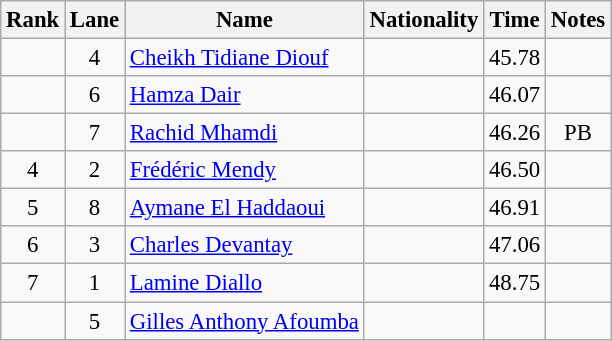<table class="wikitable sortable" style="text-align:center;font-size:95%">
<tr>
<th>Rank</th>
<th>Lane</th>
<th>Name</th>
<th>Nationality</th>
<th>Time</th>
<th>Notes</th>
</tr>
<tr>
<td></td>
<td>4</td>
<td align=left><a href='#'>Cheikh Tidiane Diouf</a></td>
<td align=left></td>
<td>45.78</td>
<td></td>
</tr>
<tr>
<td></td>
<td>6</td>
<td align=left><a href='#'>Hamza Dair</a></td>
<td align=left></td>
<td>46.07</td>
<td></td>
</tr>
<tr>
<td></td>
<td>7</td>
<td align=left><a href='#'>Rachid Mhamdi</a></td>
<td align=left></td>
<td>46.26</td>
<td>PB</td>
</tr>
<tr>
<td>4</td>
<td>2</td>
<td align=left><a href='#'>Frédéric Mendy</a></td>
<td align=left></td>
<td>46.50</td>
<td></td>
</tr>
<tr>
<td>5</td>
<td>8</td>
<td align=left><a href='#'>Aymane El Haddaoui</a></td>
<td align=left></td>
<td>46.91</td>
<td></td>
</tr>
<tr>
<td>6</td>
<td>3</td>
<td align=left><a href='#'>Charles Devantay</a></td>
<td align=left></td>
<td>47.06</td>
<td></td>
</tr>
<tr>
<td>7</td>
<td>1</td>
<td align=left><a href='#'>Lamine Diallo</a></td>
<td align=left></td>
<td>48.75</td>
<td></td>
</tr>
<tr>
<td></td>
<td>5</td>
<td align=left><a href='#'>Gilles Anthony Afoumba</a></td>
<td align=left></td>
<td></td>
<td></td>
</tr>
</table>
